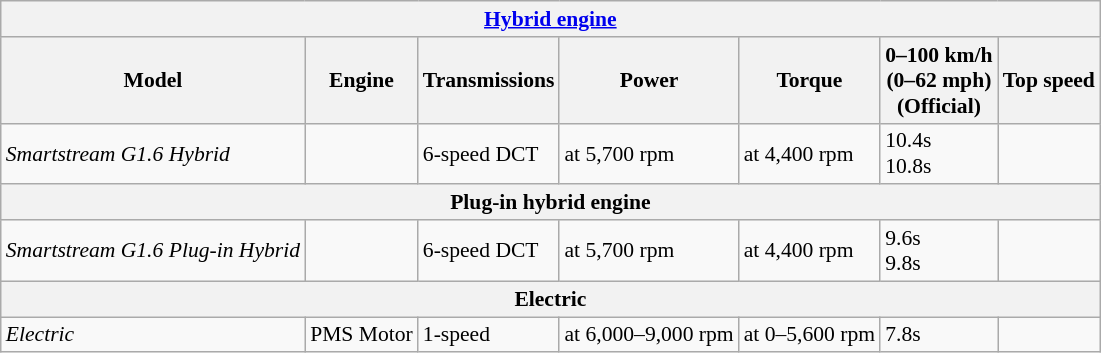<table class="wikitable" style="text-align:left; font-size:90%;">
<tr>
<th colspan="7" style="text-align:center"><a href='#'>Hybrid engine</a></th>
</tr>
<tr>
<th>Model</th>
<th>Engine</th>
<th>Transmissions</th>
<th>Power</th>
<th>Torque</th>
<th>0–100 km/h<br>(0–62 mph)<br>(Official)</th>
<th>Top speed</th>
</tr>
<tr>
<td><em>Smartstream G1.6 Hybrid</em></td>
<td></td>
<td>6-speed DCT</td>
<td> at 5,700 rpm</td>
<td> at 4,400 rpm</td>
<td>10.4s<br>10.8s</td>
<td></td>
</tr>
<tr>
<th colspan="7" style="text-align:center">Plug-in hybrid engine</th>
</tr>
<tr>
<td><em>Smartstream G1.6 Plug-in Hybrid</em></td>
<td></td>
<td>6-speed DCT</td>
<td> at 5,700 rpm</td>
<td> at 4,400 rpm</td>
<td>9.6s<br>9.8s</td>
<td><br></td>
</tr>
<tr>
<th colspan="7" style="text-align:center">Electric</th>
</tr>
<tr>
<td><em>Electric</em></td>
<td>PMS Motor</td>
<td>1-speed</td>
<td> at 6,000–9,000 rpm</td>
<td> at 0–5,600 rpm</td>
<td>7.8s</td>
<td></td>
</tr>
</table>
